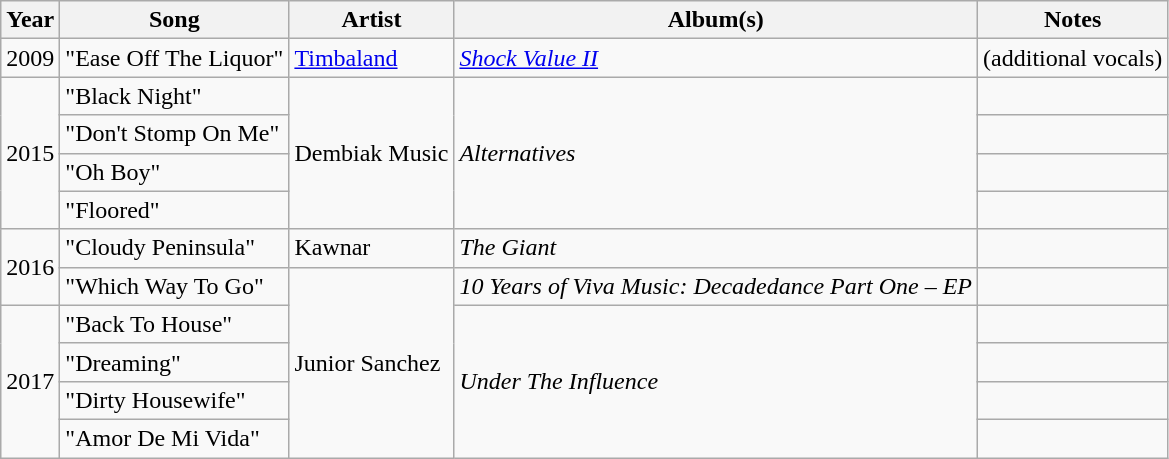<table class="wikitable">
<tr>
<th>Year</th>
<th>Song</th>
<th>Artist</th>
<th>Album(s)</th>
<th>Notes</th>
</tr>
<tr>
<td rowspan="1">2009</td>
<td>"Ease Off The Liquor"</td>
<td><a href='#'>Timbaland</a></td>
<td><em><a href='#'>Shock Value II</a></em></td>
<td>(additional vocals)</td>
</tr>
<tr>
<td rowspan="4">2015</td>
<td>"Black Night"</td>
<td rowspan="4">Dembiak Music</td>
<td rowspan="4"><em>Alternatives</em></td>
<td></td>
</tr>
<tr>
<td>"Don't Stomp On Me"</td>
<td></td>
</tr>
<tr>
<td>"Oh Boy"</td>
<td></td>
</tr>
<tr>
<td>"Floored"</td>
<td></td>
</tr>
<tr>
<td rowspan="2">2016</td>
<td>"Cloudy Peninsula"</td>
<td>Kawnar</td>
<td><em>The Giant</em></td>
<td></td>
</tr>
<tr>
<td>"Which Way To Go"</td>
<td rowspan="5">Junior Sanchez</td>
<td><em>10 Years of Viva Music: Decadedance Part One – EP</em></td>
<td></td>
</tr>
<tr>
<td rowspan="4">2017</td>
<td>"Back To House"</td>
<td rowspan="4"><em>Under The Influence</em></td>
<td></td>
</tr>
<tr>
<td>"Dreaming"</td>
<td></td>
</tr>
<tr>
<td>"Dirty Housewife"</td>
<td></td>
</tr>
<tr>
<td>"Amor De Mi Vida"</td>
<td></td>
</tr>
</table>
